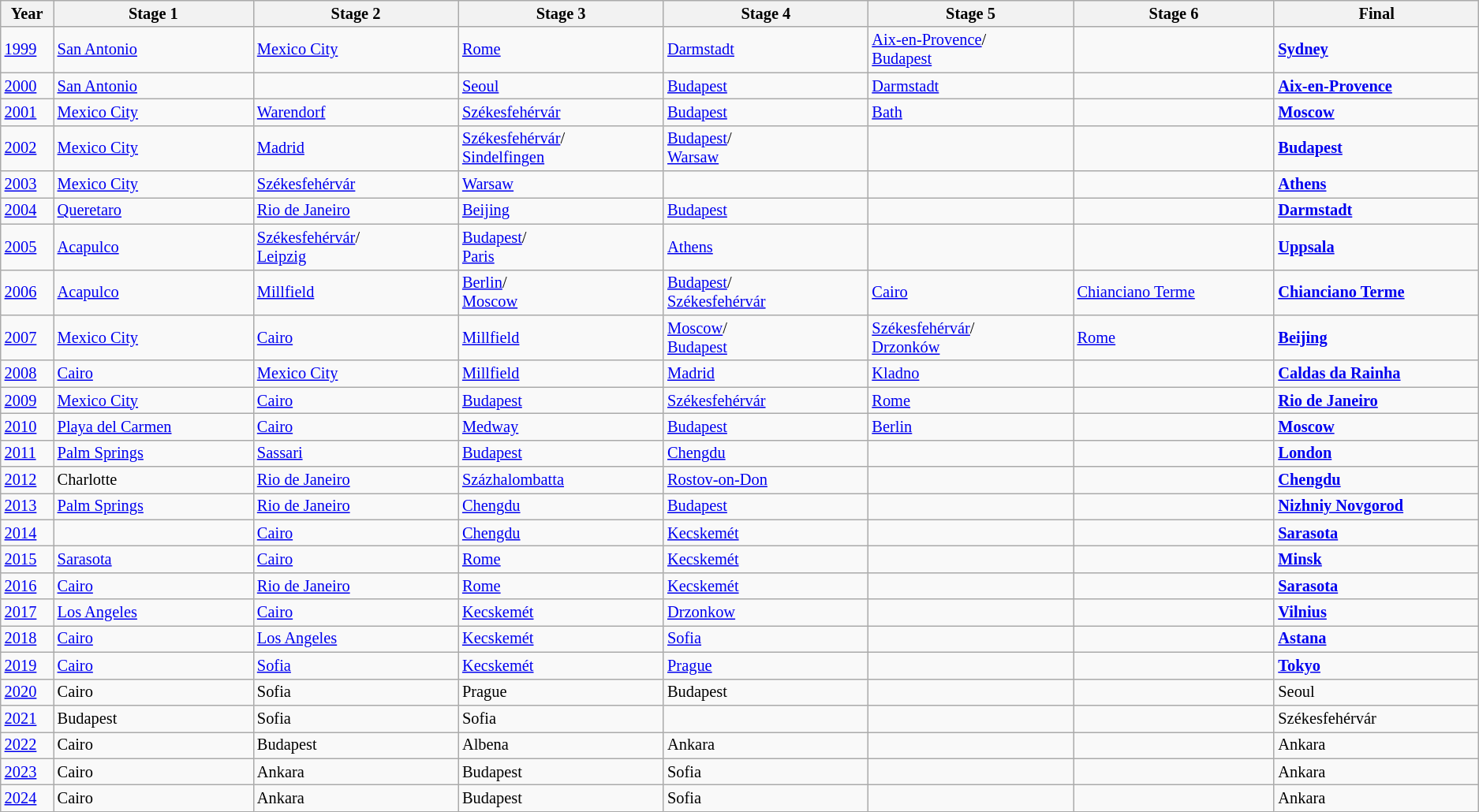<table class="wikitable" style="font-size: 85%">
<tr>
<th style="width:40px;">Year</th>
<th style="width:180px;">Stage 1</th>
<th style="width:180px;">Stage 2</th>
<th style="width:180px;">Stage 3</th>
<th style="width:180px;">Stage 4</th>
<th style="width:180px;">Stage 5</th>
<th style="width:180px;">Stage 6</th>
<th style="width:180px;"><strong>Final</strong></th>
</tr>
<tr>
<td><a href='#'>1999</a></td>
<td> <a href='#'>San Antonio</a></td>
<td> <a href='#'>Mexico City</a></td>
<td> <a href='#'>Rome</a></td>
<td> <a href='#'>Darmstadt</a></td>
<td> <a href='#'>Aix-en-Provence</a>/<br> <a href='#'>Budapest</a></td>
<td></td>
<td><strong> <a href='#'>Sydney</a></strong></td>
</tr>
<tr>
<td><a href='#'>2000</a></td>
<td> <a href='#'>San Antonio</a></td>
<td></td>
<td> <a href='#'>Seoul</a></td>
<td> <a href='#'>Budapest</a></td>
<td> <a href='#'>Darmstadt</a></td>
<td></td>
<td> <strong><a href='#'>Aix-en-Provence</a></strong></td>
</tr>
<tr>
<td><a href='#'>2001</a></td>
<td> <a href='#'>Mexico City</a></td>
<td> <a href='#'>Warendorf</a></td>
<td> <a href='#'>Székesfehérvár</a></td>
<td> <a href='#'>Budapest</a></td>
<td> <a href='#'>Bath</a></td>
<td></td>
<td> <strong><a href='#'>Moscow</a></strong></td>
</tr>
<tr>
<td><a href='#'>2002</a></td>
<td> <a href='#'>Mexico City</a></td>
<td> <a href='#'>Madrid</a></td>
<td> <a href='#'>Székesfehérvár</a>/<br> <a href='#'>Sindelfingen</a></td>
<td> <a href='#'>Budapest</a>/<br> <a href='#'>Warsaw</a></td>
<td></td>
<td></td>
<td> <strong><a href='#'>Budapest</a></strong></td>
</tr>
<tr>
<td><a href='#'>2003</a></td>
<td> <a href='#'>Mexico City</a></td>
<td> <a href='#'>Székesfehérvár</a></td>
<td> <a href='#'>Warsaw</a></td>
<td></td>
<td></td>
<td></td>
<td> <strong><a href='#'>Athens</a></strong></td>
</tr>
<tr>
<td><a href='#'>2004</a></td>
<td> <a href='#'>Queretaro</a></td>
<td> <a href='#'>Rio de Janeiro</a></td>
<td> <a href='#'>Beijing</a></td>
<td> <a href='#'>Budapest</a></td>
<td></td>
<td></td>
<td> <strong><a href='#'>Darmstadt</a></strong></td>
</tr>
<tr>
<td><a href='#'>2005</a></td>
<td> <a href='#'>Acapulco</a></td>
<td> <a href='#'>Székesfehérvár</a>/<br> <a href='#'>Leipzig</a></td>
<td> <a href='#'>Budapest</a>/<br> <a href='#'>Paris</a></td>
<td> <a href='#'>Athens</a></td>
<td></td>
<td></td>
<td> <strong><a href='#'>Uppsala</a></strong></td>
</tr>
<tr>
<td><a href='#'>2006</a></td>
<td> <a href='#'>Acapulco</a></td>
<td> <a href='#'>Millfield</a></td>
<td> <a href='#'>Berlin</a>/<br> <a href='#'>Moscow</a></td>
<td> <a href='#'>Budapest</a>/<br> <a href='#'>Székesfehérvár</a></td>
<td> <a href='#'>Cairo</a></td>
<td> <a href='#'>Chianciano Terme</a></td>
<td> <strong><a href='#'>Chianciano Terme</a></strong></td>
</tr>
<tr>
<td><a href='#'>2007</a></td>
<td> <a href='#'>Mexico City</a></td>
<td> <a href='#'>Cairo</a></td>
<td> <a href='#'>Millfield</a></td>
<td> <a href='#'>Moscow</a>/<br> <a href='#'>Budapest</a></td>
<td> <a href='#'>Székesfehérvár</a>/<br> <a href='#'>Drzonków</a></td>
<td> <a href='#'>Rome</a></td>
<td> <strong><a href='#'>Beijing</a></strong></td>
</tr>
<tr>
<td><a href='#'>2008</a></td>
<td> <a href='#'>Cairo</a></td>
<td> <a href='#'>Mexico City</a></td>
<td> <a href='#'>Millfield</a></td>
<td> <a href='#'>Madrid</a></td>
<td> <a href='#'>Kladno</a></td>
<td></td>
<td><strong> <a href='#'>Caldas da Rainha</a></strong></td>
</tr>
<tr>
<td><a href='#'>2009</a></td>
<td> <a href='#'>Mexico City</a></td>
<td> <a href='#'>Cairo</a></td>
<td> <a href='#'>Budapest</a></td>
<td> <a href='#'>Székesfehérvár</a></td>
<td> <a href='#'>Rome</a></td>
<td></td>
<td><strong> <a href='#'>Rio de Janeiro</a></strong></td>
</tr>
<tr>
<td><a href='#'>2010</a></td>
<td> <a href='#'>Playa del Carmen</a></td>
<td> <a href='#'>Cairo</a></td>
<td> <a href='#'>Medway</a></td>
<td> <a href='#'>Budapest</a></td>
<td> <a href='#'>Berlin</a></td>
<td></td>
<td><strong> <a href='#'>Moscow</a></strong></td>
</tr>
<tr>
<td><a href='#'>2011</a></td>
<td> <a href='#'>Palm Springs</a></td>
<td> <a href='#'>Sassari</a></td>
<td> <a href='#'>Budapest</a></td>
<td> <a href='#'>Chengdu</a></td>
<td></td>
<td></td>
<td><strong> <a href='#'>London</a></strong></td>
</tr>
<tr>
<td><a href='#'>2012</a></td>
<td> Charlotte</td>
<td> <a href='#'>Rio de Janeiro</a></td>
<td> <a href='#'>Százhalombatta</a></td>
<td> <a href='#'>Rostov-on-Don</a></td>
<td></td>
<td></td>
<td><strong> <a href='#'>Chengdu</a></strong></td>
</tr>
<tr>
<td><a href='#'>2013</a></td>
<td> <a href='#'>Palm Springs</a></td>
<td> <a href='#'>Rio de Janeiro</a></td>
<td> <a href='#'>Chengdu</a></td>
<td> <a href='#'>Budapest</a></td>
<td></td>
<td></td>
<td><strong> <a href='#'>Nizhniy Novgorod</a></strong></td>
</tr>
<tr>
<td><a href='#'>2014</a></td>
<td></td>
<td> <a href='#'>Cairo</a></td>
<td> <a href='#'>Chengdu</a></td>
<td> <a href='#'>Kecskemét</a></td>
<td></td>
<td></td>
<td><strong> <a href='#'>Sarasota</a></strong></td>
</tr>
<tr>
<td><a href='#'>2015</a></td>
<td> <a href='#'>Sarasota</a></td>
<td> <a href='#'>Cairo</a></td>
<td> <a href='#'>Rome</a></td>
<td> <a href='#'>Kecskemét</a></td>
<td></td>
<td></td>
<td><strong> <a href='#'>Minsk</a></strong></td>
</tr>
<tr>
<td><a href='#'>2016</a></td>
<td> <a href='#'>Cairo</a></td>
<td> <a href='#'>Rio de Janeiro</a></td>
<td> <a href='#'>Rome</a></td>
<td> <a href='#'>Kecskemét</a></td>
<td></td>
<td></td>
<td><strong> <a href='#'>Sarasota</a></strong></td>
</tr>
<tr>
<td><a href='#'>2017</a></td>
<td> <a href='#'>Los Angeles</a></td>
<td> <a href='#'>Cairo</a></td>
<td> <a href='#'>Kecskemét</a></td>
<td> <a href='#'>Drzonkow</a></td>
<td></td>
<td></td>
<td> <strong><a href='#'>Vilnius</a></strong></td>
</tr>
<tr>
<td><a href='#'>2018</a></td>
<td> <a href='#'>Cairo</a></td>
<td> <a href='#'>Los Angeles</a></td>
<td> <a href='#'>Kecskemét</a></td>
<td> <a href='#'>Sofia</a></td>
<td></td>
<td></td>
<td> <strong><a href='#'>Astana</a></strong></td>
</tr>
<tr>
<td><a href='#'>2019</a></td>
<td> <a href='#'>Cairo</a></td>
<td> <a href='#'>Sofia</a></td>
<td> <a href='#'>Kecskemét</a></td>
<td> <a href='#'>Prague</a></td>
<td></td>
<td></td>
<td> <strong><a href='#'>Tokyo</a></strong></td>
</tr>
<tr>
<td><a href='#'>2020</a></td>
<td> Cairo</td>
<td> Sofia</td>
<td> Prague</td>
<td> Budapest</td>
<td></td>
<td></td>
<td> Seoul</td>
</tr>
<tr>
<td><a href='#'>2021</a></td>
<td> Budapest</td>
<td> Sofia</td>
<td> Sofia</td>
<td></td>
<td></td>
<td></td>
<td> Székesfehérvár</td>
</tr>
<tr>
<td><a href='#'>2022</a></td>
<td> Cairo</td>
<td> Budapest</td>
<td> Albena</td>
<td> Ankara</td>
<td></td>
<td></td>
<td> Ankara</td>
</tr>
<tr>
<td><a href='#'>2023</a></td>
<td> Cairo</td>
<td> Ankara</td>
<td> Budapest</td>
<td> Sofia</td>
<td></td>
<td></td>
<td> Ankara</td>
</tr>
<tr>
<td><a href='#'>2024</a></td>
<td> Cairo</td>
<td> Ankara</td>
<td> Budapest</td>
<td> Sofia</td>
<td></td>
<td></td>
<td> Ankara</td>
</tr>
</table>
